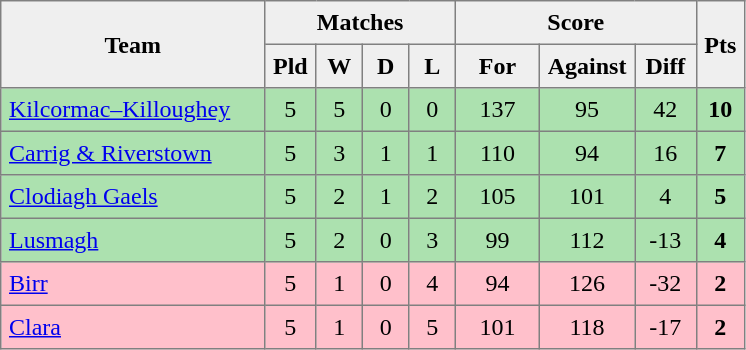<table style=border-collapse:collapse border=1 cellspacing=0 cellpadding=5>
<tr align=center bgcolor=#efefef>
<th rowspan=2 width=165>Team</th>
<th colspan=4>Matches</th>
<th colspan=3>Score</th>
<th rowspan=2width=20>Pts</th>
</tr>
<tr align=center bgcolor=#efefef>
<th width=20>Pld</th>
<th width=20>W</th>
<th width=20>D</th>
<th width=20>L</th>
<th width=45>For</th>
<th width=45>Against</th>
<th width=30>Diff</th>
</tr>
<tr align=center style="background:#ACE1AF;">
<td style="text-align:left;"><a href='#'>Kilcormac–Killoughey</a></td>
<td>5</td>
<td>5</td>
<td>0</td>
<td>0</td>
<td>137</td>
<td>95</td>
<td>42</td>
<td><strong>10</strong></td>
</tr>
<tr align=center style="background:#ACE1AF;">
<td style="text-align:left;"><a href='#'>Carrig & Riverstown</a></td>
<td>5</td>
<td>3</td>
<td>1</td>
<td>1</td>
<td>110</td>
<td>94</td>
<td>16</td>
<td><strong>7</strong></td>
</tr>
<tr align=center style="background:#ACE1AF;">
<td style="text-align:left;"><a href='#'>Clodiagh Gaels</a></td>
<td>5</td>
<td>2</td>
<td>1</td>
<td>2</td>
<td>105</td>
<td>101</td>
<td>4</td>
<td><strong>5</strong></td>
</tr>
<tr align=center style="background:#ACE1AF;">
<td style="text-align:left;"><a href='#'>Lusmagh</a></td>
<td>5</td>
<td>2</td>
<td>0</td>
<td>3</td>
<td>99</td>
<td>112</td>
<td>-13</td>
<td><strong>4</strong></td>
</tr>
<tr align=center style="background:#FFC0CB;">
<td style="text-align:left;"><a href='#'>Birr</a></td>
<td>5</td>
<td>1</td>
<td>0</td>
<td>4</td>
<td>94</td>
<td>126</td>
<td>-32</td>
<td><strong>2</strong></td>
</tr>
<tr align=center style="background:#FFC0CB;">
<td style="text-align:left;"><a href='#'>Clara</a></td>
<td>5</td>
<td>1</td>
<td>0</td>
<td>5</td>
<td>101</td>
<td>118</td>
<td>-17</td>
<td><strong>2</strong></td>
</tr>
</table>
